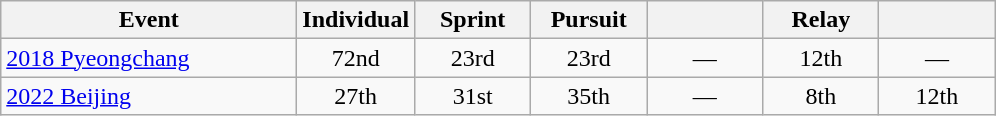<table class="wikitable" style="text-align: center;">
<tr ">
<th style="width:190px;">Event</th>
<th style="width:70px;">Individual</th>
<th style="width:70px;">Sprint</th>
<th style="width:70px;">Pursuit</th>
<th style="width:70px;"></th>
<th style="width:70px;">Relay</th>
<th style="width:70px;"></th>
</tr>
<tr>
<td align=left> <a href='#'>2018 Pyeongchang</a></td>
<td>72nd</td>
<td>23rd</td>
<td>23rd</td>
<td>—</td>
<td>12th</td>
<td>—</td>
</tr>
<tr>
<td align=left> <a href='#'>2022 Beijing</a></td>
<td>27th</td>
<td>31st</td>
<td>35th</td>
<td>—</td>
<td>8th</td>
<td>12th</td>
</tr>
</table>
